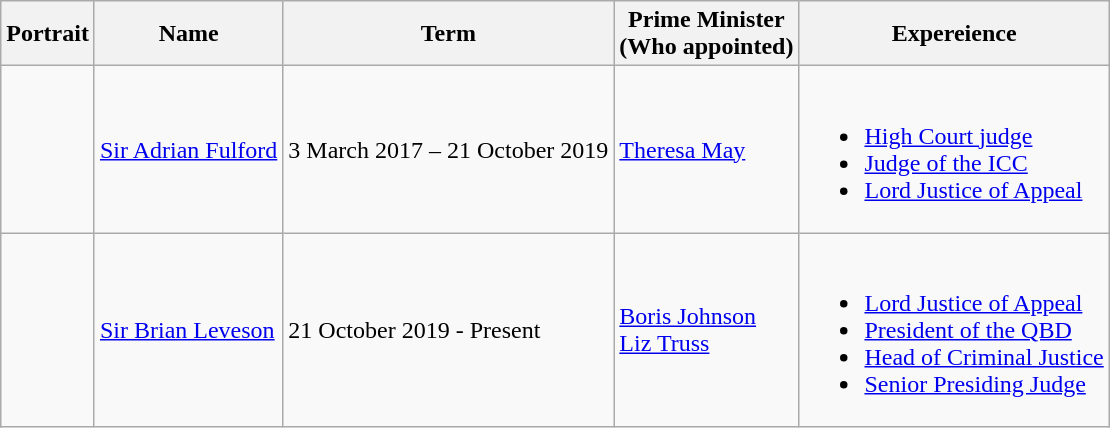<table class="wikitable">
<tr>
<th>Portrait</th>
<th>Name</th>
<th>Term</th>
<th>Prime Minister<br>(Who appointed)</th>
<th>Expereience</th>
</tr>
<tr>
<td></td>
<td><a href='#'>Sir Adrian Fulford</a></td>
<td>3 March 2017 – 21 October 2019</td>
<td><a href='#'>Theresa May</a></td>
<td><br><ul><li><a href='#'>High Court judge</a></li><li><a href='#'>Judge of the ICC</a></li><li><a href='#'>Lord Justice of Appeal</a></li></ul></td>
</tr>
<tr>
<td></td>
<td><a href='#'>Sir Brian Leveson</a></td>
<td>21 October 2019 - Present</td>
<td><a href='#'>Boris Johnson</a><br><a href='#'>Liz Truss</a></td>
<td><br><ul><li><a href='#'>Lord Justice of Appeal</a></li><li><a href='#'>President of the QBD</a></li><li><a href='#'>Head of Criminal Justice</a></li><li><a href='#'>Senior Presiding Judge</a></li></ul></td>
</tr>
</table>
